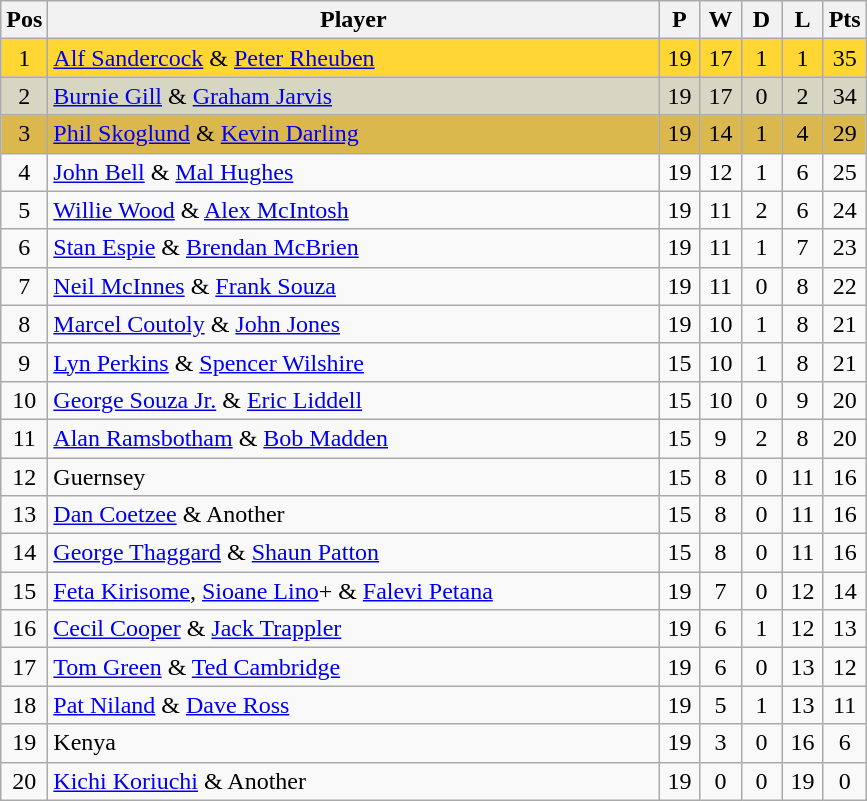<table class="wikitable" style="font-size: 100%">
<tr>
<th width=20>Pos</th>
<th width=400>Player</th>
<th width=20>P</th>
<th width=20>W</th>
<th width=20>D</th>
<th width=20>L</th>
<th width=20>Pts</th>
</tr>
<tr align=center style="background: #FFD633;">
<td>1</td>
<td align="left"> <a href='#'>Alf Sandercock</a> & <a href='#'>Peter Rheuben</a></td>
<td>19</td>
<td>17</td>
<td>1</td>
<td>1</td>
<td>35</td>
</tr>
<tr align=center style="background: #D6D6C2;">
<td>2</td>
<td align="left"> <a href='#'>Burnie Gill</a> & <a href='#'>Graham Jarvis</a></td>
<td>19</td>
<td>17</td>
<td>0</td>
<td>2</td>
<td>34</td>
</tr>
<tr align=center style="background: #DBB84D;">
<td>3</td>
<td align="left"> <a href='#'>Phil Skoglund</a> & <a href='#'>Kevin Darling</a></td>
<td>19</td>
<td>14</td>
<td>1</td>
<td>4</td>
<td>29</td>
</tr>
<tr align=center>
<td>4</td>
<td align="left"> <a href='#'>John Bell</a> & <a href='#'>Mal Hughes</a></td>
<td>19</td>
<td>12</td>
<td>1</td>
<td>6</td>
<td>25</td>
</tr>
<tr align=center>
<td>5</td>
<td align="left"> <a href='#'>Willie Wood</a> & <a href='#'>Alex McIntosh</a></td>
<td>19</td>
<td>11</td>
<td>2</td>
<td>6</td>
<td>24</td>
</tr>
<tr align=center>
<td>6</td>
<td align="left"> <a href='#'>Stan Espie</a> & <a href='#'>Brendan McBrien</a></td>
<td>19</td>
<td>11</td>
<td>1</td>
<td>7</td>
<td>23</td>
</tr>
<tr align=center>
<td>7</td>
<td align="left"> <a href='#'>Neil McInnes</a> & <a href='#'>Frank Souza</a></td>
<td>19</td>
<td>11</td>
<td>0</td>
<td>8</td>
<td>22</td>
</tr>
<tr align=center>
<td>8</td>
<td align="left"> <a href='#'>Marcel Coutoly</a> & <a href='#'>John Jones</a></td>
<td>19</td>
<td>10</td>
<td>1</td>
<td>8</td>
<td>21</td>
</tr>
<tr align=center>
<td>9</td>
<td align="left"> <a href='#'>Lyn Perkins</a> & <a href='#'>Spencer Wilshire</a></td>
<td>15</td>
<td>10</td>
<td>1</td>
<td>8</td>
<td>21</td>
</tr>
<tr align=center>
<td>10</td>
<td align="left"> <a href='#'>George Souza Jr.</a> & <a href='#'>Eric Liddell</a></td>
<td>15</td>
<td>10</td>
<td>0</td>
<td>9</td>
<td>20</td>
</tr>
<tr align=center>
<td>11</td>
<td align="left"> <a href='#'>Alan Ramsbotham</a> & <a href='#'>Bob Madden</a></td>
<td>15</td>
<td>9</td>
<td>2</td>
<td>8</td>
<td>20</td>
</tr>
<tr align=center>
<td>12</td>
<td align="left"> Guernsey</td>
<td>15</td>
<td>8</td>
<td>0</td>
<td>11</td>
<td>16</td>
</tr>
<tr align=center>
<td>13</td>
<td align="left"> <a href='#'>Dan Coetzee</a> & Another</td>
<td>15</td>
<td>8</td>
<td>0</td>
<td>11</td>
<td>16</td>
</tr>
<tr align=center>
<td>14</td>
<td align="left"> <a href='#'>George Thaggard</a> & <a href='#'>Shaun Patton</a></td>
<td>15</td>
<td>8</td>
<td>0</td>
<td>11</td>
<td>16</td>
</tr>
<tr align=center>
<td>15</td>
<td align="left"> <a href='#'>Feta Kirisome</a>, <a href='#'>Sioane Lino</a>+ & <a href='#'>Falevi Petana</a></td>
<td>19</td>
<td>7</td>
<td>0</td>
<td>12</td>
<td>14</td>
</tr>
<tr align=center>
<td>16</td>
<td align="left"> <a href='#'>Cecil Cooper</a> & <a href='#'>Jack Trappler</a></td>
<td>19</td>
<td>6</td>
<td>1</td>
<td>12</td>
<td>13</td>
</tr>
<tr align=center>
<td>17</td>
<td align="left"> <a href='#'>Tom Green</a> & <a href='#'>Ted Cambridge</a></td>
<td>19</td>
<td>6</td>
<td>0</td>
<td>13</td>
<td>12</td>
</tr>
<tr align=center>
<td>18</td>
<td align="left"> <a href='#'>Pat Niland</a> & <a href='#'>Dave Ross</a></td>
<td>19</td>
<td>5</td>
<td>1</td>
<td>13</td>
<td>11</td>
</tr>
<tr align=center>
<td>19</td>
<td align="left"> Kenya</td>
<td>19</td>
<td>3</td>
<td>0</td>
<td>16</td>
<td>6</td>
</tr>
<tr align=center>
<td>20</td>
<td align="left"> <a href='#'>Kichi Koriuchi</a> & Another</td>
<td>19</td>
<td>0</td>
<td>0</td>
<td>19</td>
<td>0</td>
</tr>
</table>
